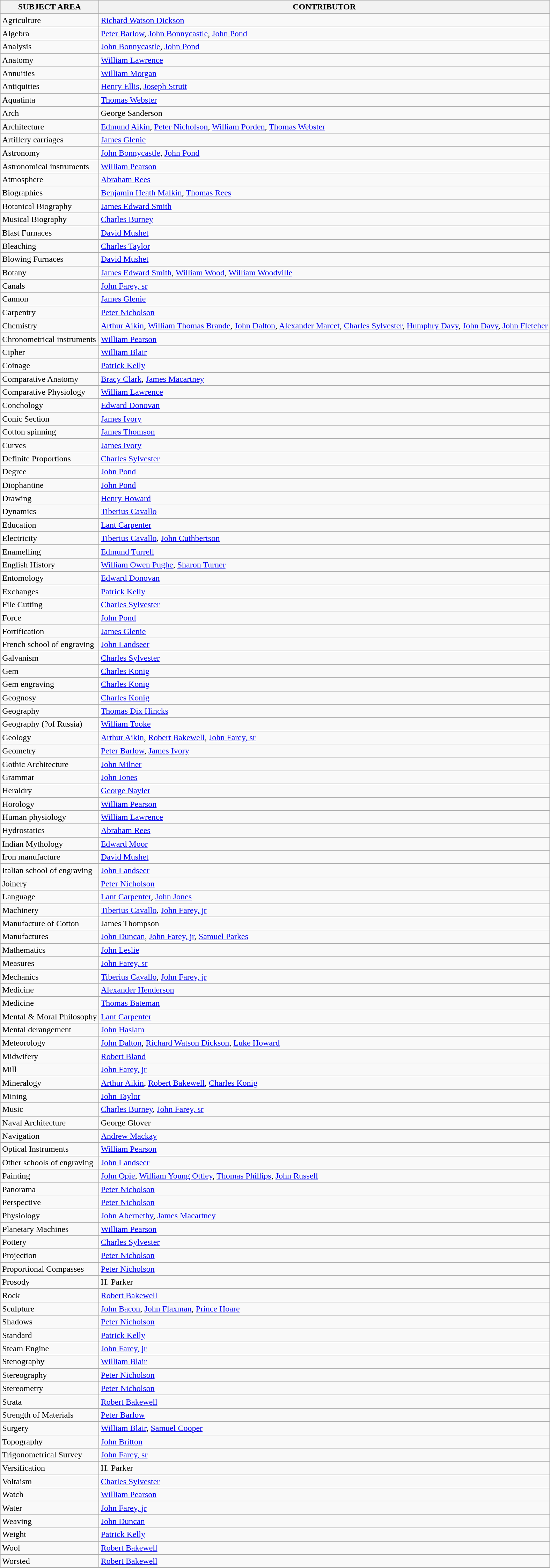<table class="wikitable">
<tr>
<th>SUBJECT AREA</th>
<th>CONTRIBUTOR</th>
</tr>
<tr>
<td>Agriculture</td>
<td><a href='#'>Richard Watson Dickson</a></td>
</tr>
<tr>
<td>Algebra</td>
<td><a href='#'>Peter Barlow</a>, <a href='#'>John Bonnycastle</a>, <a href='#'>John Pond</a></td>
</tr>
<tr>
<td>Analysis</td>
<td><a href='#'>John Bonnycastle</a>, <a href='#'>John Pond</a></td>
</tr>
<tr>
<td>Anatomy</td>
<td><a href='#'>William Lawrence</a></td>
</tr>
<tr>
<td>Annuities</td>
<td><a href='#'>William Morgan</a></td>
</tr>
<tr>
<td>Antiquities</td>
<td><a href='#'>Henry Ellis</a>, <a href='#'>Joseph Strutt</a></td>
</tr>
<tr>
<td>Aquatinta</td>
<td><a href='#'>Thomas Webster</a></td>
</tr>
<tr>
<td>Arch</td>
<td>George Sanderson</td>
</tr>
<tr>
<td>Architecture</td>
<td><a href='#'>Edmund Aikin</a>, <a href='#'>Peter Nicholson</a>, <a href='#'>William Porden</a>, <a href='#'>Thomas Webster</a></td>
</tr>
<tr>
<td>Artillery carriages</td>
<td><a href='#'>James Glenie</a></td>
</tr>
<tr>
<td>Astronomy</td>
<td><a href='#'>John Bonnycastle</a>, <a href='#'>John Pond</a></td>
</tr>
<tr>
<td>Astronomical instruments</td>
<td><a href='#'>William Pearson</a></td>
</tr>
<tr>
<td>Atmosphere</td>
<td><a href='#'>Abraham Rees</a></td>
</tr>
<tr>
<td>Biographies</td>
<td><a href='#'>Benjamin Heath Malkin</a>, 	<a href='#'>Thomas Rees</a></td>
</tr>
<tr>
<td>Botanical Biography</td>
<td><a href='#'>James Edward Smith</a></td>
</tr>
<tr>
<td>Musical Biography</td>
<td><a href='#'>Charles Burney</a></td>
</tr>
<tr>
<td>Blast Furnaces</td>
<td><a href='#'>David Mushet</a></td>
</tr>
<tr>
<td>Bleaching</td>
<td><a href='#'>Charles Taylor</a></td>
</tr>
<tr>
<td>Blowing Furnaces</td>
<td><a href='#'>David Mushet</a></td>
</tr>
<tr>
<td>Botany</td>
<td><a href='#'>James Edward Smith</a>,	<a href='#'>William Wood</a>, <a href='#'>William Woodville</a></td>
</tr>
<tr>
<td>Canals</td>
<td><a href='#'>John Farey, sr</a></td>
</tr>
<tr>
<td>Cannon</td>
<td><a href='#'>James Glenie</a></td>
</tr>
<tr>
<td>Carpentry</td>
<td><a href='#'>Peter Nicholson</a></td>
</tr>
<tr>
<td>Chemistry</td>
<td><a href='#'>Arthur Aikin</a>, <a href='#'>William Thomas Brande</a>, <a href='#'>John Dalton</a>, <a href='#'>Alexander Marcet</a>, <a href='#'>Charles Sylvester</a>, <a href='#'>Humphry Davy</a>, <a href='#'>John Davy</a>, <a href='#'>John Fletcher</a></td>
</tr>
<tr>
<td>Chronometrical instruments</td>
<td><a href='#'>William Pearson</a></td>
</tr>
<tr>
<td>Cipher</td>
<td><a href='#'>William Blair</a></td>
</tr>
<tr>
<td>Coinage</td>
<td><a href='#'>Patrick Kelly</a></td>
</tr>
<tr>
<td>Comparative Anatomy</td>
<td><a href='#'>Bracy Clark</a>, 	<a href='#'>James Macartney</a></td>
</tr>
<tr>
<td>Comparative Physiology</td>
<td><a href='#'>William Lawrence</a></td>
</tr>
<tr>
<td>Conchology</td>
<td><a href='#'>Edward Donovan</a></td>
</tr>
<tr>
<td>Conic Section</td>
<td><a href='#'>James Ivory</a></td>
</tr>
<tr>
<td>Cotton spinning</td>
<td><a href='#'>James Thomson</a></td>
</tr>
<tr>
<td>Curves</td>
<td><a href='#'>James Ivory</a></td>
</tr>
<tr>
<td>Definite Proportions</td>
<td><a href='#'>Charles Sylvester</a></td>
</tr>
<tr>
<td>Degree</td>
<td><a href='#'>John Pond</a></td>
</tr>
<tr>
<td>Diophantine</td>
<td><a href='#'>John Pond</a></td>
</tr>
<tr>
<td>Drawing</td>
<td><a href='#'>Henry Howard</a></td>
</tr>
<tr>
<td>Dynamics</td>
<td><a href='#'>Tiberius Cavallo</a></td>
</tr>
<tr>
<td>Education</td>
<td><a href='#'>Lant Carpenter</a></td>
</tr>
<tr>
<td>Electricity</td>
<td><a href='#'>Tiberius Cavallo</a>, <a href='#'>John Cuthbertson</a></td>
</tr>
<tr>
<td>Enamelling</td>
<td><a href='#'>Edmund Turrell</a></td>
</tr>
<tr>
<td>English History</td>
<td><a href='#'>William Owen Pughe</a>, <a href='#'>Sharon Turner</a></td>
</tr>
<tr>
<td>Entomology</td>
<td><a href='#'>Edward Donovan</a></td>
</tr>
<tr>
<td>Exchanges</td>
<td><a href='#'>Patrick Kelly</a></td>
</tr>
<tr>
<td>File Cutting</td>
<td><a href='#'>Charles Sylvester</a></td>
</tr>
<tr>
<td>Force</td>
<td><a href='#'>John Pond</a></td>
</tr>
<tr>
<td>Fortification</td>
<td><a href='#'>James Glenie</a></td>
</tr>
<tr>
<td>French school of engraving</td>
<td><a href='#'>John Landseer</a></td>
</tr>
<tr>
<td>Galvanism</td>
<td><a href='#'>Charles Sylvester</a></td>
</tr>
<tr>
<td>Gem</td>
<td><a href='#'>Charles Konig</a></td>
</tr>
<tr>
<td>Gem engraving</td>
<td><a href='#'>Charles Konig</a></td>
</tr>
<tr>
<td>Geognosy</td>
<td><a href='#'>Charles Konig</a></td>
</tr>
<tr>
<td>Geography</td>
<td><a href='#'>Thomas Dix Hincks</a></td>
</tr>
<tr>
<td>Geography (?of Russia)</td>
<td><a href='#'>William Tooke</a></td>
</tr>
<tr>
<td>Geology</td>
<td><a href='#'>Arthur Aikin</a>, <a href='#'>Robert Bakewell</a>,	<a href='#'>John Farey, sr</a></td>
</tr>
<tr>
<td>Geometry</td>
<td><a href='#'>Peter Barlow</a>, <a href='#'>James Ivory</a></td>
</tr>
<tr>
<td>Gothic Architecture</td>
<td><a href='#'>John Milner</a></td>
</tr>
<tr>
<td>Grammar</td>
<td><a href='#'>John Jones</a></td>
</tr>
<tr>
<td>Heraldry</td>
<td><a href='#'>George Nayler</a></td>
</tr>
<tr>
<td>Horology</td>
<td><a href='#'>William Pearson</a></td>
</tr>
<tr>
<td>Human physiology</td>
<td><a href='#'>William Lawrence</a></td>
</tr>
<tr>
<td>Hydrostatics</td>
<td><a href='#'>Abraham Rees</a></td>
</tr>
<tr>
<td>Indian Mythology</td>
<td><a href='#'>Edward Moor</a></td>
</tr>
<tr>
<td>Iron manufacture</td>
<td><a href='#'>David Mushet</a></td>
</tr>
<tr>
<td>Italian school of engraving</td>
<td><a href='#'>John Landseer</a></td>
</tr>
<tr>
<td>Joinery</td>
<td><a href='#'>Peter Nicholson</a></td>
</tr>
<tr>
<td>Language</td>
<td><a href='#'>Lant Carpenter</a>, <a href='#'>John Jones</a></td>
</tr>
<tr>
<td>Machinery</td>
<td><a href='#'>Tiberius Cavallo</a>, <a href='#'>John Farey, jr</a></td>
</tr>
<tr>
<td>Manufacture of Cotton</td>
<td>James Thompson</td>
</tr>
<tr>
<td>Manufactures</td>
<td><a href='#'>John Duncan</a>,	 <a href='#'>John Farey, jr</a>, <a href='#'>Samuel Parkes</a></td>
</tr>
<tr>
<td>Mathematics</td>
<td><a href='#'>John Leslie</a></td>
</tr>
<tr>
<td>Measures</td>
<td><a href='#'>John Farey, sr</a></td>
</tr>
<tr>
<td>Mechanics</td>
<td><a href='#'>Tiberius Cavallo</a>, <a href='#'>John Farey, jr</a></td>
</tr>
<tr>
<td>Medicine</td>
<td><a href='#'>Alexander Henderson</a></td>
</tr>
<tr>
<td>Medicine</td>
<td><a href='#'>Thomas Bateman</a></td>
</tr>
<tr>
<td>Mental & Moral Philosophy</td>
<td><a href='#'>Lant Carpenter</a></td>
</tr>
<tr>
<td>Mental derangement</td>
<td><a href='#'>John Haslam</a></td>
</tr>
<tr>
<td>Meteorology</td>
<td><a href='#'>John Dalton</a>, <a href='#'>Richard Watson Dickson</a>,	<a href='#'>Luke Howard</a></td>
</tr>
<tr>
<td>Midwifery</td>
<td><a href='#'>Robert Bland</a></td>
</tr>
<tr>
<td>Mill</td>
<td><a href='#'>John Farey, jr</a></td>
</tr>
<tr>
<td>Mineralogy</td>
<td><a href='#'>Arthur Aikin</a>, <a href='#'>Robert Bakewell</a>,	<a href='#'>Charles Konig</a></td>
</tr>
<tr>
<td>Mining</td>
<td><a href='#'>John Taylor</a></td>
</tr>
<tr>
<td>Music</td>
<td><a href='#'>Charles Burney</a>, <a href='#'>John Farey, sr</a></td>
</tr>
<tr>
<td>Naval Architecture</td>
<td>George Glover</td>
</tr>
<tr>
<td>Navigation</td>
<td><a href='#'>Andrew Mackay</a></td>
</tr>
<tr>
<td>Optical Instruments</td>
<td><a href='#'>William Pearson</a></td>
</tr>
<tr>
<td>Other schools of engraving</td>
<td><a href='#'>John Landseer</a></td>
</tr>
<tr>
<td>Painting</td>
<td><a href='#'>John Opie</a>, <a href='#'>William Young Ottley</a>, <a href='#'>Thomas Phillips</a>, <a href='#'>John Russell</a></td>
</tr>
<tr>
<td>Panorama</td>
<td><a href='#'>Peter Nicholson</a></td>
</tr>
<tr>
<td>Perspective</td>
<td><a href='#'>Peter Nicholson</a></td>
</tr>
<tr>
<td>Physiology</td>
<td><a href='#'>John Abernethy</a>, <a href='#'>James Macartney</a></td>
</tr>
<tr>
<td>Planetary Machines</td>
<td><a href='#'>William Pearson</a></td>
</tr>
<tr>
<td>Pottery</td>
<td><a href='#'>Charles Sylvester</a></td>
</tr>
<tr>
<td>Projection</td>
<td><a href='#'>Peter Nicholson</a></td>
</tr>
<tr>
<td>Proportional Compasses</td>
<td><a href='#'>Peter Nicholson</a></td>
</tr>
<tr>
<td>Prosody</td>
<td>H. Parker</td>
</tr>
<tr>
<td>Rock</td>
<td><a href='#'>Robert Bakewell</a></td>
</tr>
<tr>
<td>Sculpture</td>
<td><a href='#'>John Bacon</a>, <a href='#'>John Flaxman</a>, <a href='#'>Prince Hoare</a></td>
</tr>
<tr>
<td>Shadows</td>
<td><a href='#'>Peter Nicholson</a></td>
</tr>
<tr>
<td>Standard</td>
<td><a href='#'>Patrick Kelly</a></td>
</tr>
<tr>
<td>Steam Engine</td>
<td><a href='#'>John Farey, jr</a></td>
</tr>
<tr>
<td>Stenography</td>
<td><a href='#'>William Blair</a></td>
</tr>
<tr>
<td>Stereography</td>
<td><a href='#'>Peter Nicholson</a></td>
</tr>
<tr>
<td>Stereometry</td>
<td><a href='#'>Peter Nicholson</a></td>
</tr>
<tr>
<td>Strata</td>
<td><a href='#'>Robert Bakewell</a></td>
</tr>
<tr>
<td>Strength of Materials</td>
<td><a href='#'>Peter Barlow</a></td>
</tr>
<tr>
<td>Surgery</td>
<td><a href='#'>William Blair</a>, <a href='#'>Samuel Cooper</a></td>
</tr>
<tr>
<td>Topography</td>
<td><a href='#'>John Britton</a></td>
</tr>
<tr>
<td>Trigonometrical Survey</td>
<td><a href='#'>John Farey, sr</a></td>
</tr>
<tr>
<td>Versification</td>
<td>H. Parker</td>
</tr>
<tr>
<td>Voltaism</td>
<td><a href='#'>Charles Sylvester</a></td>
</tr>
<tr>
<td>Watch</td>
<td><a href='#'>William Pearson</a></td>
</tr>
<tr>
<td>Water</td>
<td><a href='#'>John Farey, jr</a></td>
</tr>
<tr>
<td>Weaving</td>
<td><a href='#'>John Duncan</a></td>
</tr>
<tr>
<td>Weight</td>
<td><a href='#'>Patrick Kelly</a></td>
</tr>
<tr>
<td>Wool</td>
<td><a href='#'>Robert Bakewell</a></td>
</tr>
<tr>
<td>Worsted</td>
<td><a href='#'>Robert Bakewell</a></td>
</tr>
<tr>
</tr>
</table>
